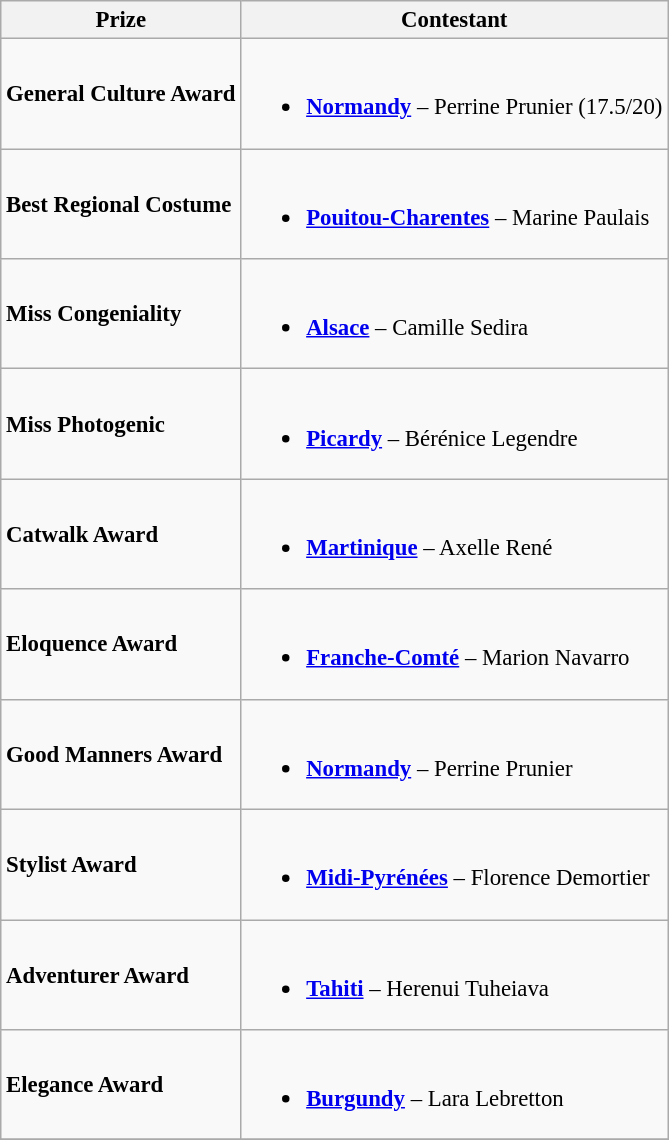<table class="wikitable " style="font-size: 95%;">
<tr>
<th>Prize</th>
<th>Contestant</th>
</tr>
<tr>
<td><strong>General Culture Award</strong></td>
<td><br><ul><li><strong> <a href='#'>Normandy</a></strong> – Perrine Prunier (17.5/20)</li></ul></td>
</tr>
<tr>
<td><strong>Best Regional Costume</strong></td>
<td><br><ul><li><strong> <a href='#'>Pouitou-Charentes</a></strong> – Marine Paulais</li></ul></td>
</tr>
<tr>
<td><strong>Miss Congeniality</strong></td>
<td><br><ul><li><strong> <a href='#'>Alsace</a></strong> – Camille Sedira</li></ul></td>
</tr>
<tr>
<td><strong>Miss Photogenic</strong></td>
<td><br><ul><li><strong> <a href='#'>Picardy</a></strong> – Bérénice Legendre</li></ul></td>
</tr>
<tr>
<td><strong>Catwalk Award</strong></td>
<td><br><ul><li><strong> <a href='#'>Martinique</a></strong> – Axelle René</li></ul></td>
</tr>
<tr>
<td><strong>Eloquence Award</strong></td>
<td><br><ul><li><strong> <a href='#'>Franche-Comté</a></strong> – Marion Navarro</li></ul></td>
</tr>
<tr>
<td><strong>Good Manners Award</strong></td>
<td><br><ul><li><strong> <a href='#'>Normandy</a></strong> – Perrine Prunier</li></ul></td>
</tr>
<tr>
<td><strong>Stylist Award</strong></td>
<td><br><ul><li><strong> <a href='#'>Midi-Pyrénées</a></strong> – Florence Demortier</li></ul></td>
</tr>
<tr>
<td><strong>Adventurer Award</strong></td>
<td><br><ul><li><strong> <a href='#'>Tahiti</a></strong> – Herenui Tuheiava</li></ul></td>
</tr>
<tr>
<td><strong>Elegance Award</strong></td>
<td><br><ul><li><strong> <a href='#'>Burgundy</a></strong> – Lara Lebretton</li></ul></td>
</tr>
<tr>
</tr>
</table>
